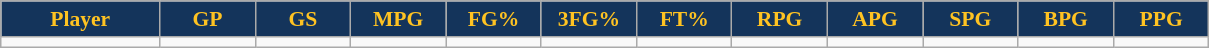<table class="wikitable sortable" style="font-size: 90%">
<tr>
<th style="background:#14345B;color:#ffc322;" width="10%">Player</th>
<th style="background:#14345B;color:#ffc322;" width="6%">GP</th>
<th style="background:#14345B;color:#ffc322;" width="6%">GS</th>
<th style="background:#14345B;color:#ffc322;" width="6%">MPG</th>
<th style="background:#14345B;color:#ffc322;" width="6%">FG%</th>
<th style="background:#14345B;color:#ffc322;" width="6%">3FG%</th>
<th style="background:#14345B;color:#ffc322;" width="6%">FT%</th>
<th style="background:#14345B;color:#ffc322;" width="6%">RPG</th>
<th style="background:#14345B;color:#ffc322;" width="6%">APG</th>
<th style="background:#14345B;color:#ffc322;" width="6%">SPG</th>
<th style="background:#14345B;color:#ffc322;" width="6%">BPG</th>
<th style="background:#14345B;color:#ffc322;" width="6%">PPG</th>
</tr>
<tr>
<td></td>
<td></td>
<td></td>
<td></td>
<td></td>
<td></td>
<td></td>
<td></td>
<td></td>
<td></td>
<td></td>
<td></td>
</tr>
</table>
